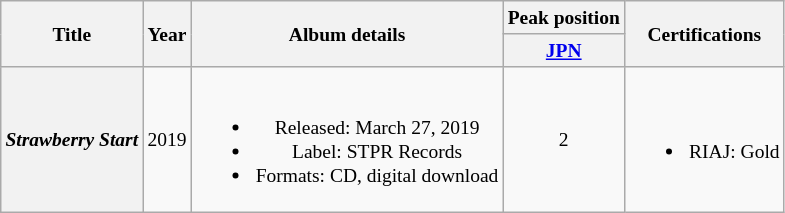<table class="wikitable plainrowheaders" style="font-size:small; text-align:center">
<tr>
<th rowspan="2">Title</th>
<th rowspan="2">Year</th>
<th rowspan="2">Album details</th>
<th colspan="1">Peak position</th>
<th rowspan="2">Certifications</th>
</tr>
<tr>
<th><a href='#'>JPN</a></th>
</tr>
<tr>
<th scope="row"><em>Strawberry Start</em></th>
<td>2019</td>
<td><br><ul><li>Released: March 27, 2019</li><li>Label: STPR Records</li><li>Formats: CD, digital download</li></ul></td>
<td>2</td>
<td><br><ul><li>RIAJ: Gold</li></ul></td>
</tr>
</table>
